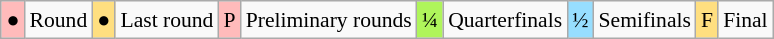<table class="wikitable" style="margin:0.5em auto; font-size:90%; line-height:1.25em;">
<tr>
<td bgcolor="#FFBBBB" align=center>●</td>
<td>Round</td>
<td bgcolor="#FFDF80" align=center>●</td>
<td>Last round</td>
<td bgcolor="#FFBBBB" align=center>P</td>
<td>Preliminary rounds</td>
<td bgcolor="#AFF55B" align=center>¼</td>
<td>Quarterfinals</td>
<td bgcolor="#97DEFF" align=center>½</td>
<td>Semifinals</td>
<td bgcolor="#FFDF80" align=center>F</td>
<td>Final</td>
</tr>
</table>
